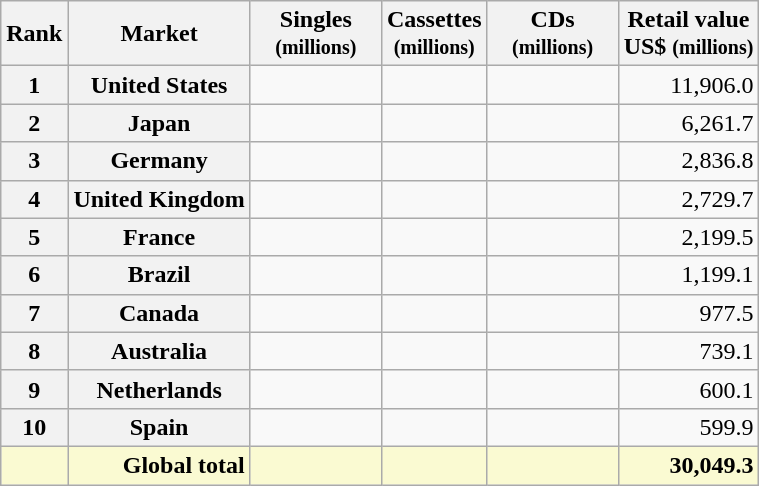<table class="wikitable plainrowheaders sortable" style="text-align:right;">
<tr>
<th scope="col">Rank</th>
<th scope="col">Market</th>
<th scope="col" style="width:5em;">Singles <br><small>(millions)</small></th>
<th scope="col">Cassettes<br><small>(millions)</small></th>
<th scope="col" style="width:5em;">CDs <br><small>(millions)</small></th>
<th scope="col">Retail value<br>US$ <small>(millions)</small></th>
</tr>
<tr>
<th>1</th>
<th scope="row">United States</th>
<td></td>
<td></td>
<td></td>
<td>11,906.0</td>
</tr>
<tr>
<th>2</th>
<th scope="row">Japan</th>
<td></td>
<td></td>
<td></td>
<td>6,261.7</td>
</tr>
<tr>
<th>3</th>
<th scope="row">Germany</th>
<td></td>
<td></td>
<td></td>
<td>2,836.8</td>
</tr>
<tr>
<th>4</th>
<th scope="row">United Kingdom</th>
<td></td>
<td></td>
<td></td>
<td>2,729.7</td>
</tr>
<tr>
<th>5</th>
<th scope="row">France</th>
<td></td>
<td></td>
<td></td>
<td>2,199.5</td>
</tr>
<tr>
<th>6</th>
<th scope="row">Brazil</th>
<td></td>
<td></td>
<td></td>
<td>1,199.1</td>
</tr>
<tr>
<th>7</th>
<th scope="row">Canada</th>
<td></td>
<td></td>
<td></td>
<td>977.5</td>
</tr>
<tr>
<th>8</th>
<th scope="row">Australia</th>
<td></td>
<td></td>
<td></td>
<td>739.1</td>
</tr>
<tr>
<th>9</th>
<th scope="row">Netherlands</th>
<td></td>
<td></td>
<td></td>
<td>600.1</td>
</tr>
<tr>
<th>10</th>
<th scope="row">Spain</th>
<td></td>
<td></td>
<td></td>
<td>599.9</td>
</tr>
<tr class="sortbottom" style="background-color:#FAFAD2; font-weight:bold;">
<td></td>
<td>Global total</td>
<td></td>
<td></td>
<td></td>
<td>30,049.3</td>
</tr>
</table>
